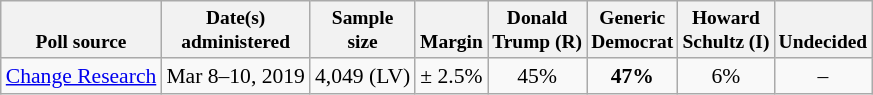<table class="wikitable sortable" style="font-size:90%;text-align:center;">
<tr valign=bottom style="font-size:90%;">
<th>Poll source</th>
<th>Date(s)<br>administered</th>
<th>Sample<br>size</th>
<th>Margin<br></th>
<th>Donald<br>Trump (R)</th>
<th>Generic<br>Democrat</th>
<th>Howard<br>Schultz (I)</th>
<th>Undecided</th>
</tr>
<tr>
<td style="text-align:left;"><a href='#'>Change Research</a></td>
<td>Mar 8–10, 2019</td>
<td>4,049 (LV)</td>
<td>± 2.5%</td>
<td>45%</td>
<td><strong>47%</strong></td>
<td>6%</td>
<td>–</td>
</tr>
</table>
